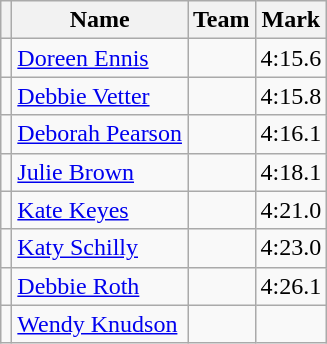<table class=wikitable>
<tr>
<th></th>
<th>Name</th>
<th>Team</th>
<th>Mark</th>
</tr>
<tr>
<td></td>
<td><a href='#'>Doreen Ennis</a></td>
<td></td>
<td>4:15.6</td>
</tr>
<tr>
<td></td>
<td><a href='#'>Debbie Vetter</a></td>
<td></td>
<td>4:15.8</td>
</tr>
<tr>
<td></td>
<td><a href='#'>Deborah Pearson</a></td>
<td></td>
<td>4:16.1</td>
</tr>
<tr>
<td></td>
<td><a href='#'>Julie Brown</a></td>
<td></td>
<td>4:18.1</td>
</tr>
<tr>
<td></td>
<td><a href='#'>Kate Keyes</a></td>
<td></td>
<td>4:21.0</td>
</tr>
<tr>
<td></td>
<td><a href='#'>Katy Schilly</a></td>
<td></td>
<td>4:23.0</td>
</tr>
<tr>
<td></td>
<td><a href='#'>Debbie Roth</a></td>
<td></td>
<td>4:26.1</td>
</tr>
<tr>
<td></td>
<td><a href='#'>Wendy Knudson</a></td>
<td></td>
<td></td>
</tr>
</table>
